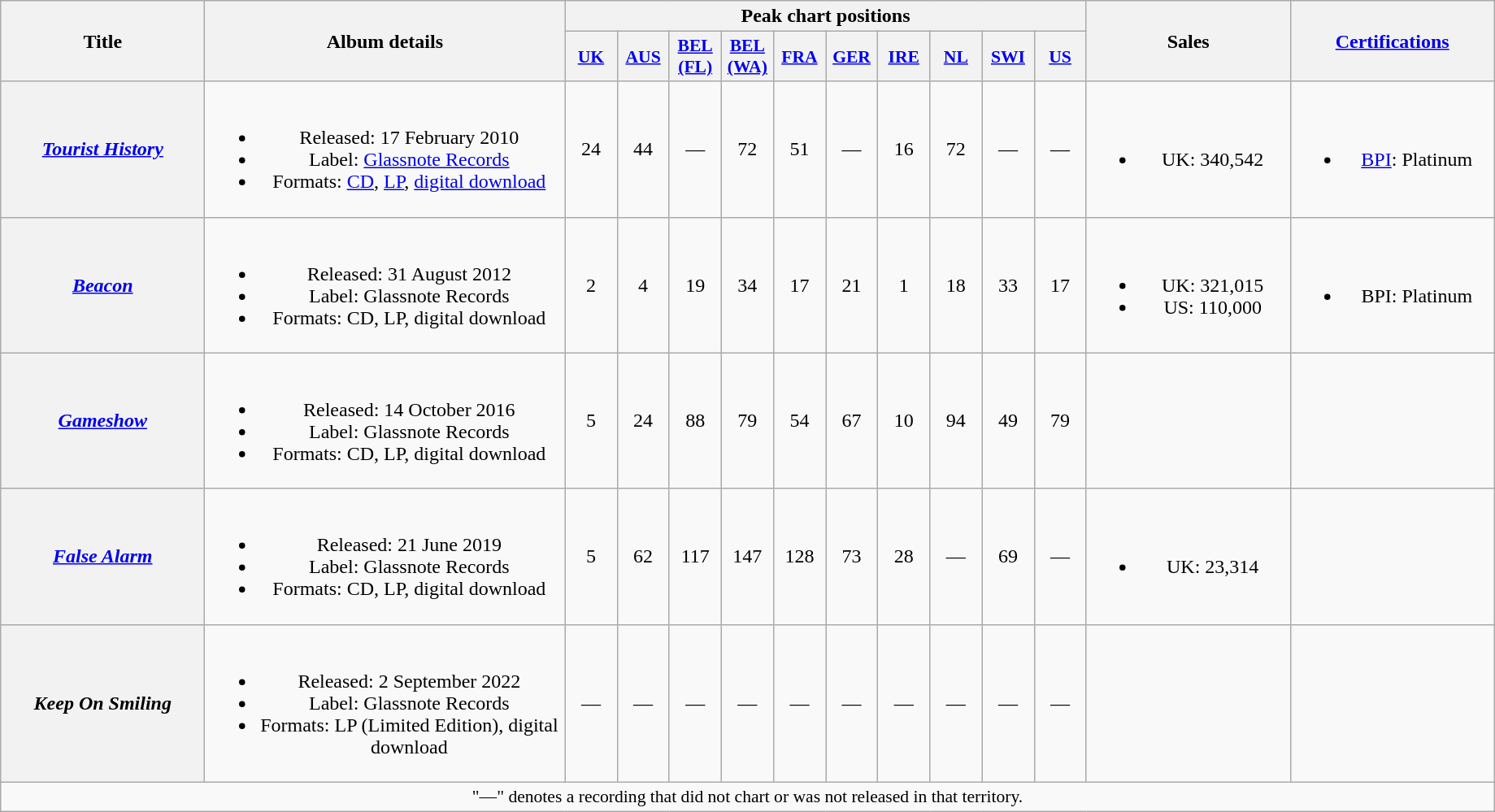<table class="wikitable plainrowheaders" style="text-align:center;">
<tr>
<th scope="col" rowspan="2" style="width:10em;">Title</th>
<th scope="col" rowspan="2" style="width:18em;">Album details</th>
<th scope="col" colspan="10">Peak chart positions</th>
<th scope="col" rowspan="2" style="width:10em;">Sales</th>
<th scope="col" rowspan="2" style="width:10em;"><a href='#'>Certifications</a></th>
</tr>
<tr>
<th scope="col" style="width:2.5em;font-size:90%;"><a href='#'>UK</a><br></th>
<th scope="col" style="width:2.5em;font-size:90%;"><a href='#'>AUS</a><br></th>
<th scope="col" style="width:2.5em;font-size:90%;"><a href='#'>BEL<br>(FL)</a><br></th>
<th scope="col" style="width:2.5em;font-size:90%;"><a href='#'>BEL<br>(WA)</a><br></th>
<th scope="col" style="width:2.5em;font-size:90%;"><a href='#'>FRA</a><br></th>
<th scope="col" style="width:2.5em;font-size:90%;"><a href='#'>GER</a><br></th>
<th scope="col" style="width:2.5em;font-size:90%;"><a href='#'>IRE</a><br></th>
<th scope="col" style="width:2.5em;font-size:90%;"><a href='#'>NL</a><br></th>
<th scope="col" style="width:2.5em;font-size:90%;"><a href='#'>SWI</a><br></th>
<th scope="col" style="width:2.5em;font-size:90%;"><a href='#'>US</a><br></th>
</tr>
<tr>
<th scope="row"><em><a href='#'>Tourist History</a></em></th>
<td><br><ul><li>Released: 17 February 2010</li><li>Label: <a href='#'>Glassnote Records</a></li><li>Formats: <a href='#'>CD</a>, <a href='#'>LP</a>, <a href='#'>digital download</a></li></ul></td>
<td>24</td>
<td>44</td>
<td>—</td>
<td>72</td>
<td>51</td>
<td>—</td>
<td>16</td>
<td>72</td>
<td>—</td>
<td>—</td>
<td><br><ul><li>UK: 340,542</li></ul></td>
<td><br><ul><li><a href='#'>BPI</a>: Platinum</li></ul></td>
</tr>
<tr>
<th scope="row"><em><a href='#'>Beacon</a></em></th>
<td><br><ul><li>Released: 31 August 2012</li><li>Label: Glassnote Records</li><li>Formats: CD, LP, digital download</li></ul></td>
<td>2</td>
<td>4</td>
<td>19</td>
<td>34</td>
<td>17</td>
<td>21</td>
<td>1</td>
<td>18</td>
<td>33</td>
<td>17</td>
<td><br><ul><li>UK: 321,015</li><li>US: 110,000</li></ul></td>
<td><br><ul><li>BPI: Platinum</li></ul></td>
</tr>
<tr>
<th scope="row"><em><a href='#'>Gameshow</a></em></th>
<td><br><ul><li>Released: 14 October 2016</li><li>Label: Glassnote Records</li><li>Formats: CD, LP, digital download</li></ul></td>
<td>5</td>
<td>24</td>
<td>88</td>
<td>79</td>
<td>54</td>
<td>67</td>
<td>10</td>
<td>94</td>
<td>49</td>
<td>79</td>
<td></td>
<td></td>
</tr>
<tr>
<th scope="row"><em><a href='#'>False Alarm</a></em></th>
<td><br><ul><li>Released: 21 June 2019</li><li>Label: Glassnote Records</li><li>Formats: CD, LP, digital download</li></ul></td>
<td>5</td>
<td>62</td>
<td>117</td>
<td>147</td>
<td>128</td>
<td>73</td>
<td>28</td>
<td>—</td>
<td>69</td>
<td>—</td>
<td><br><ul><li>UK: 23,314</li></ul></td>
<td></td>
</tr>
<tr>
<th scope="row"><em>Keep On Smiling</em></th>
<td><br><ul><li>Released: 2 September 2022</li><li>Label: Glassnote Records</li><li>Formats: LP (Limited Edition), digital download</li></ul></td>
<td>—</td>
<td>—</td>
<td>—</td>
<td>—</td>
<td>—</td>
<td>—</td>
<td>—</td>
<td>—</td>
<td>—</td>
<td>—</td>
<td></td>
<td></td>
</tr>
<tr>
<td colspan="14" style="font-size:90%">"—" denotes a recording that did not chart or was not released in that territory.</td>
</tr>
</table>
